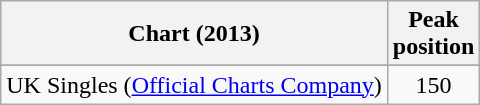<table class="wikitable sortable">
<tr>
<th>Chart (2013)</th>
<th>Peak<br>position</th>
</tr>
<tr>
</tr>
<tr>
</tr>
<tr>
<td>UK Singles (<a href='#'>Official Charts Company</a>)</td>
<td style="text-align:center;">150</td>
</tr>
</table>
